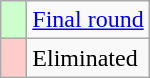<table class="wikitable">
<tr>
<td style="width:10px; background:#cfc;"></td>
<td><a href='#'>Final round</a></td>
</tr>
<tr>
<td style="width:10px; background:#fcc;"></td>
<td>Eliminated</td>
</tr>
</table>
